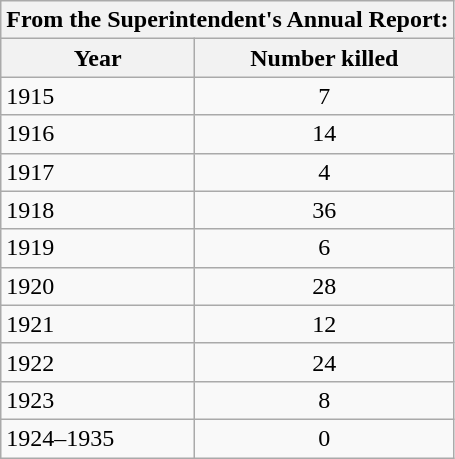<table class="wikitable">
<tr>
<th Colspan="2">From the Superintendent's Annual Report:</th>
</tr>
<tr>
<th>Year</th>
<th>Number killed</th>
</tr>
<tr>
<td>1915</td>
<td style="text-align:center;">7</td>
</tr>
<tr>
<td>1916</td>
<td style="text-align:center;">14</td>
</tr>
<tr>
<td>1917</td>
<td style="text-align:center;">4</td>
</tr>
<tr>
<td>1918</td>
<td style="text-align:center;">36</td>
</tr>
<tr>
<td>1919</td>
<td style="text-align:center;">6</td>
</tr>
<tr>
<td>1920</td>
<td style="text-align:center;">28</td>
</tr>
<tr>
<td>1921</td>
<td style="text-align:center;">12</td>
</tr>
<tr>
<td>1922</td>
<td style="text-align:center;">24</td>
</tr>
<tr>
<td>1923</td>
<td style="text-align:center;">8</td>
</tr>
<tr>
<td>1924–1935</td>
<td style="text-align:center;">0</td>
</tr>
</table>
